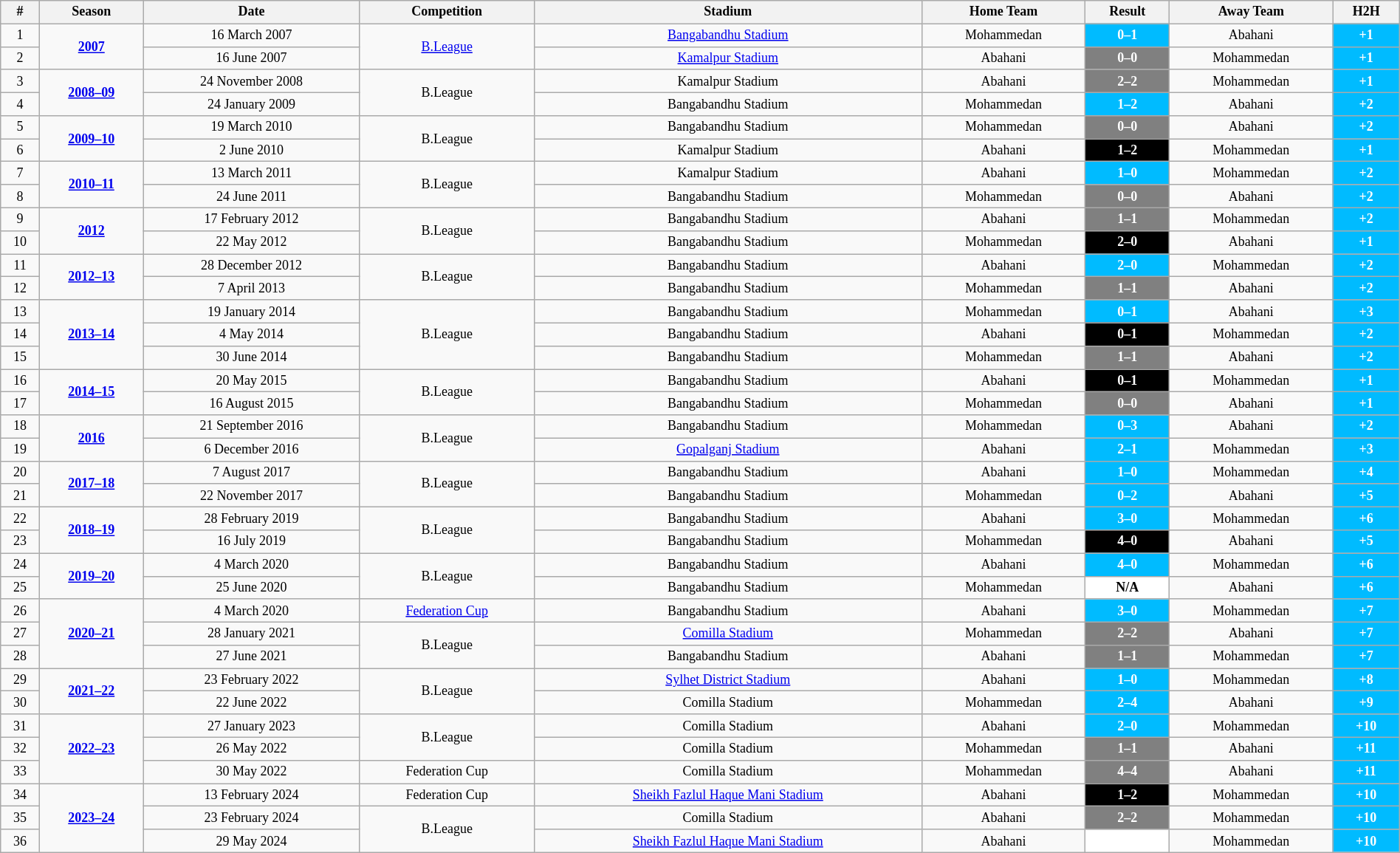<table class="wikitable" style="text-align: center; width: 100%; font-size: 12px">
<tr>
<th><strong>#</strong></th>
<th><strong>Season</strong></th>
<th><strong>Date</strong></th>
<th><strong>Competition</strong></th>
<th><strong>Stadium</strong></th>
<th><strong>Home Team</strong></th>
<th><strong>Result</strong></th>
<th><strong>Away Team</strong></th>
<th><strong>H2H</strong></th>
</tr>
<tr>
<td>1</td>
<td rowspan=2><strong><a href='#'>2007</a></strong></td>
<td>16 March 2007</td>
<td rowspan=2><a href='#'>B.League</a></td>
<td><a href='#'>Bangabandhu Stadium</a></td>
<td>Mohammedan</td>
<td style="background:#00bbff;color:white;"><strong>0–1</strong></td>
<td>Abahani</td>
<td style="background:#00bbff;color:white;"><strong>+1</strong></td>
</tr>
<tr>
<td>2</td>
<td>16 June 2007</td>
<td><a href='#'>Kamalpur Stadium</a></td>
<td>Abahani</td>
<td style="background:#808080;color:white;"><strong>0–0</strong></td>
<td>Mohammedan</td>
<td style="background:#00bbff;color:white;"><strong>+1</strong></td>
</tr>
<tr>
<td>3</td>
<td rowspan=2><strong><a href='#'>2008–09</a></strong></td>
<td>24 November 2008</td>
<td rowspan=2>B.League</td>
<td>Kamalpur Stadium</td>
<td>Abahani</td>
<td style="background:#808080;color:white;"><strong>2–2</strong></td>
<td>Mohammedan</td>
<td style="background:#00bbff;color:white;"><strong>+1</strong></td>
</tr>
<tr>
<td>4</td>
<td>24 January 2009</td>
<td>Bangabandhu Stadium</td>
<td>Mohammedan</td>
<td style="background:#00bbff;color:white;"><strong>1–2</strong></td>
<td>Abahani</td>
<td style="background:#00bbff;color:white;"><strong>+2</strong></td>
</tr>
<tr>
<td>5</td>
<td rowspan=2><strong><a href='#'>2009–10</a></strong></td>
<td>19 March 2010</td>
<td rowspan=2>B.League</td>
<td>Bangabandhu Stadium</td>
<td>Mohammedan</td>
<td style="background:#808080;color:white;"><strong>0–0</strong></td>
<td>Abahani</td>
<td style="background:#00bbff;color:white;"><strong>+2</strong></td>
</tr>
<tr>
<td>6</td>
<td>2 June 2010</td>
<td>Kamalpur Stadium</td>
<td>Abahani</td>
<td style="background:#000000;color:white;"><strong>1–2</strong></td>
<td>Mohammedan</td>
<td style="background:#00bbff;color:white;"><strong>+1</strong></td>
</tr>
<tr>
<td>7</td>
<td rowspan=2><strong><a href='#'>2010–11</a></strong></td>
<td>13 March 2011</td>
<td rowspan=2>B.League</td>
<td>Kamalpur Stadium</td>
<td>Abahani</td>
<td style="background:#00bbff;color:white;"><strong>1–0</strong></td>
<td>Mohammedan</td>
<td style="background:#00bbff;color:white;"><strong>+2</strong></td>
</tr>
<tr>
<td>8</td>
<td>24 June 2011</td>
<td>Bangabandhu Stadium</td>
<td>Mohammedan</td>
<td style="background:#808080;color:white;"><strong>0–0</strong></td>
<td>Abahani</td>
<td style="background:#00bbff;color:white;"><strong>+2</strong></td>
</tr>
<tr>
<td>9</td>
<td rowspan=2><strong><a href='#'>2012</a></strong></td>
<td>17 February 2012</td>
<td rowspan=2>B.League</td>
<td>Bangabandhu Stadium</td>
<td>Abahani</td>
<td style="background:#808080;color:white;"><strong>1–1</strong></td>
<td>Mohammedan</td>
<td style="background:#00bbff;color:white;"><strong>+2</strong></td>
</tr>
<tr>
<td>10</td>
<td>22 May 2012</td>
<td>Bangabandhu Stadium</td>
<td>Mohammedan</td>
<td style="background:#000000;color:white;"><strong>2–0</strong></td>
<td>Abahani</td>
<td style="background:#00bbff;color:white;"><strong>+1</strong></td>
</tr>
<tr>
<td>11</td>
<td rowspan=2><strong><a href='#'>2012–13</a></strong></td>
<td>28 December 2012</td>
<td rowspan=2>B.League</td>
<td>Bangabandhu Stadium</td>
<td>Abahani</td>
<td style="background:#00bbff;color:white;"><strong>2–0</strong></td>
<td>Mohammedan</td>
<td style="background:#00bbff;color:white;"><strong>+2</strong></td>
</tr>
<tr>
<td>12</td>
<td>7 April 2013</td>
<td>Bangabandhu Stadium</td>
<td>Mohammedan</td>
<td style="background:#808080;color:white;"><strong>1–1</strong></td>
<td>Abahani</td>
<td style="background:#00bbff;color:white;"><strong>+2</strong></td>
</tr>
<tr>
<td>13</td>
<td rowspan=3><strong><a href='#'>2013–14</a></strong></td>
<td>19 January 2014</td>
<td rowspan=3>B.League</td>
<td>Bangabandhu Stadium</td>
<td>Mohammedan</td>
<td style="background:#00bbff;color:white;"><strong>0–1</strong></td>
<td>Abahani</td>
<td style="background:#00bbff;color:white;"><strong>+3</strong></td>
</tr>
<tr>
<td>14</td>
<td>4 May 2014</td>
<td>Bangabandhu Stadium</td>
<td>Abahani</td>
<td style="background:#000000;color:white;"><strong>0–1</strong></td>
<td>Mohammedan</td>
<td style="background:#00bbff;color:white;"><strong>+2</strong></td>
</tr>
<tr>
<td>15</td>
<td>30 June 2014</td>
<td>Bangabandhu Stadium</td>
<td>Mohammedan</td>
<td style="background:#808080;color:white;"><strong>1–1</strong></td>
<td>Abahani</td>
<td style="background:#00bbff;color:white;"><strong>+2</strong></td>
</tr>
<tr>
<td>16</td>
<td rowspan=2><strong><a href='#'>2014–15</a></strong></td>
<td>20 May 2015</td>
<td rowspan=2>B.League</td>
<td>Bangabandhu Stadium</td>
<td>Abahani</td>
<td style="background:#000000;color:white;"><strong>0–1</strong></td>
<td>Mohammedan</td>
<td style="background:#00bbff;color:white;"><strong>+1</strong></td>
</tr>
<tr>
<td>17</td>
<td>16 August 2015</td>
<td>Bangabandhu Stadium</td>
<td>Mohammedan</td>
<td style="background:#808080;color:white;"><strong>0–0</strong></td>
<td>Abahani</td>
<td style="background:#00bbff;color:white;"><strong>+1</strong></td>
</tr>
<tr>
<td>18</td>
<td rowspan=2><strong><a href='#'>2016</a></strong></td>
<td>21 September 2016</td>
<td rowspan=2>B.League</td>
<td>Bangabandhu Stadium</td>
<td>Mohammedan</td>
<td style="background:#00bbff;color:white;"><strong>0–3</strong></td>
<td>Abahani</td>
<td style="background:#00bbff;color:white;"><strong>+2</strong></td>
</tr>
<tr>
<td>19</td>
<td>6 December 2016</td>
<td><a href='#'>Gopalganj Stadium</a></td>
<td>Abahani</td>
<td style="background:#00bbff;color:white;"><strong>2–1</strong></td>
<td>Mohammedan</td>
<td style="background:#00bbff;color:white;"><strong>+3</strong></td>
</tr>
<tr>
<td>20</td>
<td rowspan=2><strong><a href='#'>2017–18</a></strong></td>
<td>7 August 2017</td>
<td rowspan=2>B.League</td>
<td>Bangabandhu Stadium</td>
<td>Abahani</td>
<td style="background:#00bbff;color:white;"><strong>1–0</strong></td>
<td>Mohammedan</td>
<td style="background:#00bbff;color:white;"><strong>+4</strong></td>
</tr>
<tr>
<td>21</td>
<td>22 November 2017</td>
<td>Bangabandhu Stadium</td>
<td>Mohammedan</td>
<td style="background:#00bbff;color:white;"><strong>0–2</strong></td>
<td>Abahani</td>
<td style="background:#00bbff;color:white;"><strong>+5</strong></td>
</tr>
<tr>
<td>22</td>
<td rowspan=2><strong><a href='#'>2018–19</a></strong></td>
<td>28 February 2019</td>
<td rowspan=2>B.League</td>
<td>Bangabandhu Stadium</td>
<td>Abahani</td>
<td style="background:#00bbff;color:white;"><strong>3–0</strong></td>
<td>Mohammedan</td>
<td style="background:#00bbff;color:white;"><strong>+6</strong></td>
</tr>
<tr>
<td>23</td>
<td>16 July 2019</td>
<td>Bangabandhu Stadium</td>
<td>Mohammedan</td>
<td style="background:#000000;color:white;"><strong>4–0</strong></td>
<td>Abahani</td>
<td style="background:#00bbff;color:white;"><strong>+5</strong></td>
</tr>
<tr>
<td>24</td>
<td rowspan=2><strong><a href='#'>2019–20</a></strong></td>
<td>4 March 2020</td>
<td rowspan=2>B.League</td>
<td>Bangabandhu Stadium</td>
<td>Abahani</td>
<td style="background:#00bbff;color:white;"><strong>4–0</strong></td>
<td>Mohammedan</td>
<td style="background:#00bbff;color:white;"><strong>+6</strong></td>
</tr>
<tr>
<td>25</td>
<td>25 June 2020</td>
<td>Bangabandhu Stadium</td>
<td>Mohammedan</td>
<td style="background:#ffffff;color:black;"><strong>N/A</strong></td>
<td>Abahani</td>
<td style="background:#00bbff;color:white;"><strong>+6</strong></td>
</tr>
<tr>
<td>26</td>
<td rowspan=3><strong><a href='#'>2020–21</a></strong></td>
<td>4 March 2020</td>
<td><a href='#'>Federation Cup</a></td>
<td>Bangabandhu Stadium</td>
<td>Abahani</td>
<td style="background:#00bbff;color:white;"><strong>3–0</strong></td>
<td>Mohammedan</td>
<td style="background:#00bbff;color:white;"><strong>+7</strong></td>
</tr>
<tr>
<td>27</td>
<td>28 January 2021</td>
<td rowspan=2>B.League</td>
<td><a href='#'>Comilla Stadium</a></td>
<td>Mohammedan</td>
<td style="background:#808080;color:white;"><strong>2–2</strong></td>
<td>Abahani</td>
<td style="background:#00bbff;color:white;"><strong>+7</strong></td>
</tr>
<tr>
<td>28</td>
<td>27 June 2021</td>
<td>Bangabandhu Stadium</td>
<td>Abahani</td>
<td style="background:#808080;color:white;"><strong>1–1</strong></td>
<td>Mohammedan</td>
<td style="background:#00bbff;color:white;"><strong>+7</strong></td>
</tr>
<tr>
<td>29</td>
<td rowspan=2><strong><a href='#'>2021–22</a></strong></td>
<td>23 February 2022</td>
<td rowspan=2>B.League</td>
<td><a href='#'>Sylhet District Stadium</a></td>
<td>Abahani</td>
<td style="background:#00bbff;color:white;"><strong>1–0</strong></td>
<td>Mohammedan</td>
<td style="background:#00bbff;color:white;"><strong>+8</strong></td>
</tr>
<tr>
<td>30</td>
<td>22 June 2022</td>
<td>Comilla Stadium</td>
<td>Mohammedan</td>
<td style="background:#00bbff;color:white;"><strong>2–4</strong></td>
<td>Abahani</td>
<td style="background:#00bbff;color:white;"><strong>+9</strong></td>
</tr>
<tr>
<td>31</td>
<td rowspan=3><strong><a href='#'>2022–23</a></strong></td>
<td>27 January 2023</td>
<td rowspan=2>B.League</td>
<td>Comilla Stadium</td>
<td>Abahani</td>
<td style="background:#00bbff;color:white;"><strong>2–0</strong></td>
<td>Mohammedan</td>
<td style="background:#00bbff;color:white;"><strong>+10</strong></td>
</tr>
<tr>
<td>32</td>
<td>26 May 2022</td>
<td>Comilla Stadium</td>
<td>Mohammedan</td>
<td style="background:#808080;color:white;"><strong>1–1</strong></td>
<td>Abahani</td>
<td style="background:#00bbff;color:white;"><strong>+11</strong></td>
</tr>
<tr>
<td>33</td>
<td>30 May 2022</td>
<td>Federation Cup</td>
<td>Comilla Stadium</td>
<td>Mohammedan</td>
<td style="background:#808080;color:white;"><strong>4–4</strong></td>
<td>Abahani</td>
<td style="background:#00bbff;color:white;"><strong>+11</strong></td>
</tr>
<tr>
<td>34</td>
<td rowspan=3><strong><a href='#'>2023–24</a></strong></td>
<td>13 February 2024</td>
<td>Federation Cup</td>
<td><a href='#'>Sheikh Fazlul Haque Mani Stadium</a></td>
<td>Abahani</td>
<td style="background:#000000;color:white;"><strong>1–2</strong></td>
<td>Mohammedan</td>
<td style="background:#00bbff;color:white;"><strong>+10</strong></td>
</tr>
<tr>
<td>35</td>
<td>23 February 2024</td>
<td rowspan=2>B.League</td>
<td>Comilla Stadium</td>
<td>Abahani</td>
<td style="background:#808080;color:white;"><strong>2–2</strong></td>
<td>Mohammedan</td>
<td style="background:#00bbff;color:white;"><strong>+10</strong></td>
</tr>
<tr>
<td>36</td>
<td>29 May 2024</td>
<td><a href='#'>Sheikh Fazlul Haque Mani Stadium</a></td>
<td>Abahani</td>
<td style="background:#ffffff;color:white;">1-</td>
<td>Mohammedan</td>
<td style="background:#00bbff;color:white;"><strong>+10</strong></td>
</tr>
</table>
